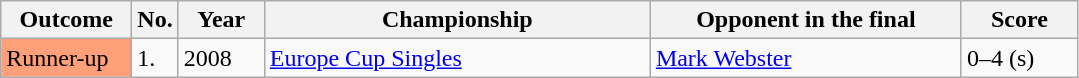<table class="sortable wikitable">
<tr>
<th width="80">Outcome</th>
<th width="20">No.</th>
<th width="50">Year</th>
<th style="width:250px;">Championship</th>
<th style="width:200px;">Opponent in the final</th>
<th width="70">Score</th>
</tr>
<tr>
<td style="background:#ffa07a;">Runner-up</td>
<td>1.</td>
<td>2008</td>
<td><a href='#'>Europe Cup Singles</a></td>
<td> <a href='#'>Mark Webster</a></td>
<td>0–4 (s)</td>
</tr>
</table>
